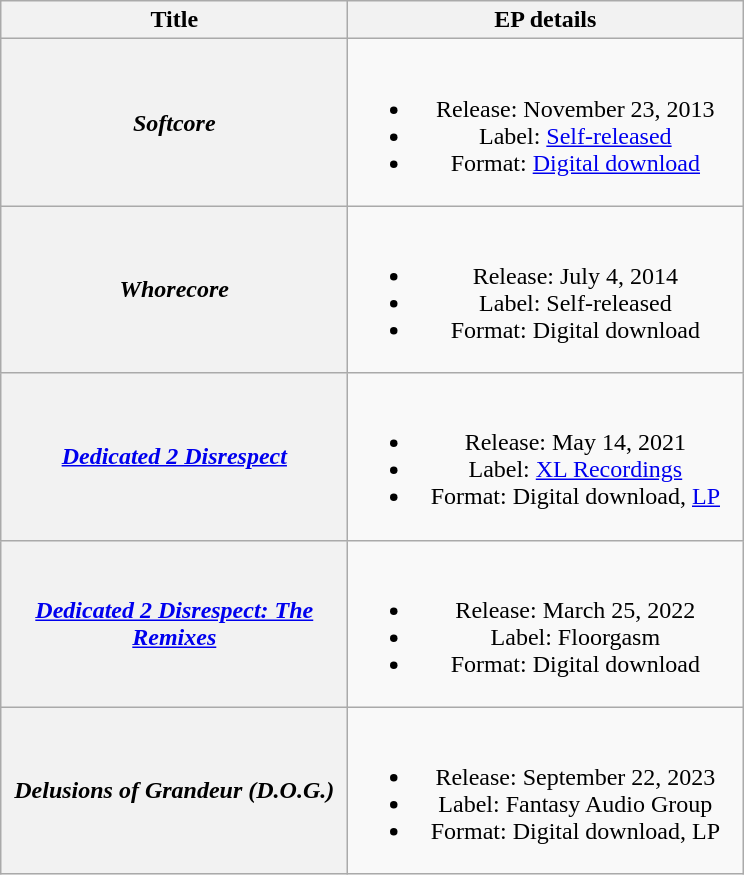<table class="wikitable plainrowheaders" style="text-align:center;">
<tr>
<th scope="col" style="width:14em;">Title</th>
<th scope="col" style="width:16em;">EP details</th>
</tr>
<tr>
<th scope="row"><em>Softcore</em></th>
<td><br><ul><li>Release: November 23, 2013</li><li>Label: <a href='#'>Self-released</a></li><li>Format: <a href='#'>Digital download</a></li></ul></td>
</tr>
<tr>
<th scope="row"><em>Whorecore</em></th>
<td><br><ul><li>Release: July 4, 2014</li><li>Label: Self-released</li><li>Format: Digital download</li></ul></td>
</tr>
<tr>
<th scope="row"><em><a href='#'>Dedicated 2 Disrespect</a></em></th>
<td><br><ul><li>Release: May 14, 2021</li><li>Label: <a href='#'>XL Recordings</a></li><li>Format: Digital download, <a href='#'>LP</a></li></ul></td>
</tr>
<tr>
<th scope="row"><em><a href='#'>Dedicated 2 Disrespect: The Remixes</a></em></th>
<td><br><ul><li>Release: March 25, 2022</li><li>Label: Floorgasm</li><li>Format: Digital download</li></ul></td>
</tr>
<tr>
<th scope="row"><em>Delusions of Grandeur (D.O.G.)</em></th>
<td><br><ul><li>Release: September 22, 2023</li><li>Label: Fantasy Audio Group</li><li>Format: Digital download, LP</li></ul></td>
</tr>
</table>
